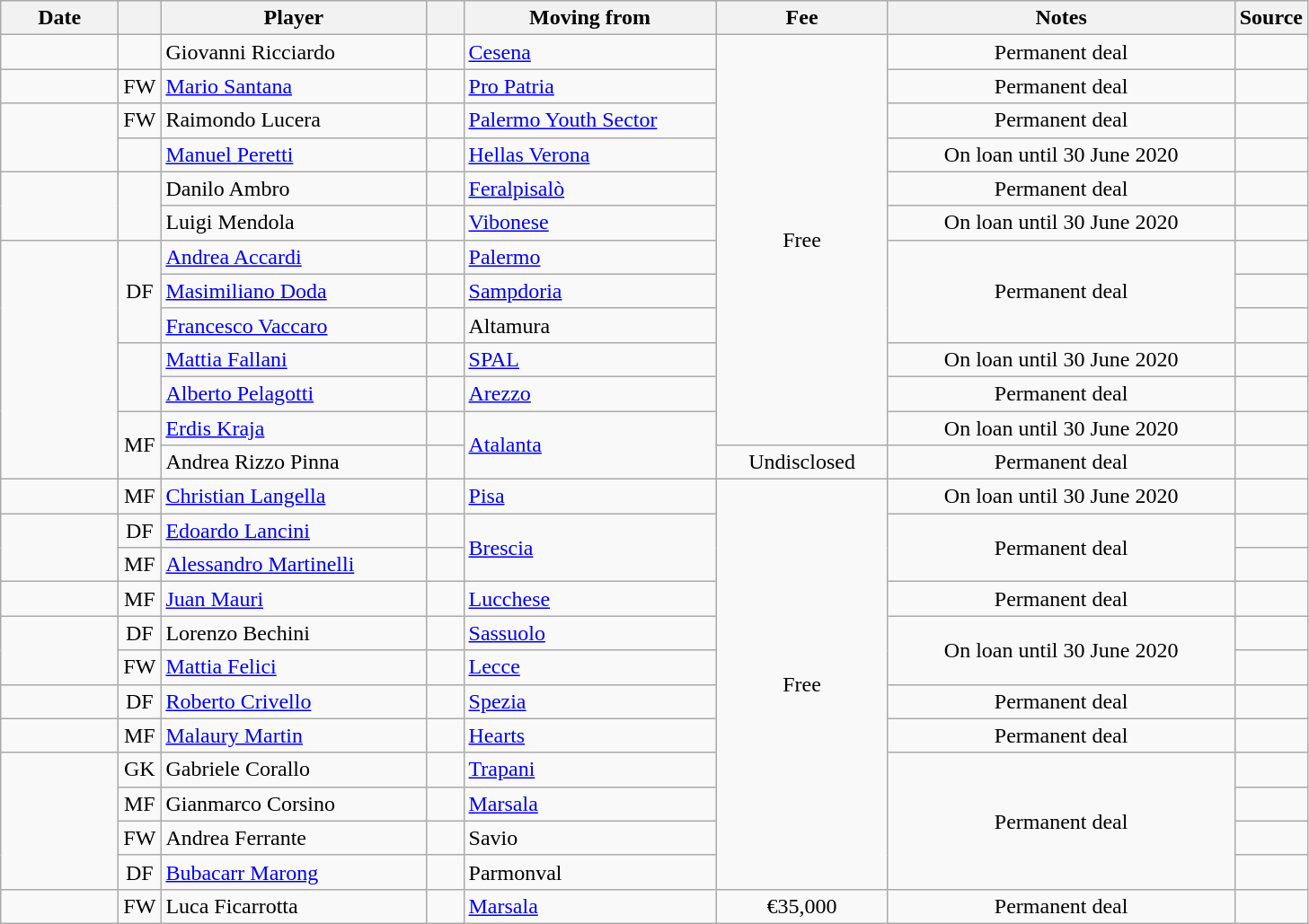<table class="wikitable sortable">
<tr>
<th style="width:80px;">Date</th>
<th style="width:20px;"></th>
<th style="width:190px;">Player</th>
<th style="width:20px;"></th>
<th style="width:180px;">Moving from</th>
<th style="width:120px;" class="unsortable">Fee</th>
<th style="width:250px;" class="unsortable">Notes</th>
<th style="width:20px;">Source</th>
</tr>
<tr>
<td></td>
<td align="center"></td>
<td> Giovanni Ricciardo</td>
<td align="center"></td>
<td> <a href='#'>Cesena</a></td>
<td rowspan="12" align=center>Free</td>
<td align=center>Permanent deal</td>
<td></td>
</tr>
<tr>
<td></td>
<td align="center">FW</td>
<td> <a href='#'>Mario Santana</a></td>
<td align="center"></td>
<td> <a href='#'>Pro Patria</a></td>
<td align=center>Permanent deal</td>
<td></td>
</tr>
<tr>
<td rowspan="2"></td>
<td align="center">FW</td>
<td> Raimondo Lucera</td>
<td align="center"></td>
<td> <a href='#'>Palermo Youth Sector</a></td>
<td align=center>Permanent deal</td>
<td></td>
</tr>
<tr>
<td align="center"></td>
<td> <a href='#'>Manuel Peretti</a></td>
<td align="center"></td>
<td> <a href='#'>Hellas Verona</a></td>
<td align=center>On loan until 30 June 2020</td>
<td><small> </small></td>
</tr>
<tr>
<td rowspan="2"></td>
<td rowspan="2" align="center"></td>
<td> Danilo Ambro</td>
<td align="center"></td>
<td> <a href='#'>Feralpisalò</a></td>
<td align=center>Permanent deal</td>
<td></td>
</tr>
<tr>
<td> Luigi Mendola</td>
<td align="center"></td>
<td> <a href='#'>Vibonese</a></td>
<td align=center>On loan until 30 June 2020</td>
<td></td>
</tr>
<tr>
<td rowspan="7"></td>
<td rowspan="3" align="center">DF</td>
<td> <a href='#'>Andrea Accardi</a></td>
<td align="center"></td>
<td> <a href='#'>Palermo</a></td>
<td rowspan="3" align=center>Permanent deal</td>
<td></td>
</tr>
<tr>
<td> <a href='#'>Masimiliano Doda</a></td>
<td align="center"></td>
<td> <a href='#'>Sampdoria</a></td>
<td></td>
</tr>
<tr>
<td> <a href='#'>Francesco Vaccaro</a></td>
<td align="center"></td>
<td> Altamura</td>
<td></td>
</tr>
<tr>
<td rowspan="2" align="center"></td>
<td> <a href='#'>Mattia Fallani</a></td>
<td align="center"></td>
<td> <a href='#'>SPAL</a></td>
<td align=center>On loan until 30 June 2020</td>
<td></td>
</tr>
<tr>
<td> <a href='#'>Alberto Pelagotti</a></td>
<td align="center"></td>
<td> <a href='#'>Arezzo</a></td>
<td align=center>Permanent deal</td>
<td></td>
</tr>
<tr>
<td rowspan="2" align="center">MF</td>
<td> <a href='#'>Erdis Kraja</a></td>
<td align="center"></td>
<td rowspan="2"> <a href='#'>Atalanta</a></td>
<td align=center>On loan until 30 June 2020</td>
<td></td>
</tr>
<tr>
<td> Andrea Rizzo Pinna</td>
<td align="center"></td>
<td align=center>Undisclosed</td>
<td align=center>Permanent deal</td>
<td></td>
</tr>
<tr>
<td></td>
<td align="center">MF</td>
<td> <a href='#'>Christian Langella</a></td>
<td align="center"></td>
<td> <a href='#'>Pisa</a></td>
<td rowspan="12" align=center>Free</td>
<td align=center>On loan until 30 June 2020</td>
<td></td>
</tr>
<tr>
<td rowspan="2"></td>
<td align="center">DF</td>
<td> <a href='#'>Edoardo Lancini</a></td>
<td align="center"></td>
<td rowspan="2"> <a href='#'>Brescia</a></td>
<td rowspan="2" align=center>Permanent deal</td>
<td></td>
</tr>
<tr>
<td align="center">MF</td>
<td> <a href='#'>Alessandro Martinelli</a></td>
<td align="center"></td>
<td></td>
</tr>
<tr>
<td></td>
<td align="center">MF</td>
<td> <a href='#'>Juan Mauri</a></td>
<td align="center"></td>
<td> <a href='#'>Lucchese</a></td>
<td align=center>Permanent deal</td>
<td></td>
</tr>
<tr>
<td rowspan="2"></td>
<td align="center">DF</td>
<td> Lorenzo Bechini</td>
<td align="center"></td>
<td> <a href='#'>Sassuolo</a></td>
<td rowspan="2" align=center>On loan until 30 June 2020</td>
<td></td>
</tr>
<tr>
<td align="center">FW</td>
<td> <a href='#'>Mattia Felici</a></td>
<td align="center"></td>
<td> <a href='#'>Lecce</a></td>
<td></td>
</tr>
<tr>
<td></td>
<td align="center">DF</td>
<td> <a href='#'>Roberto Crivello</a></td>
<td align="center"></td>
<td> <a href='#'>Spezia</a></td>
<td align=center>Permanent deal</td>
<td></td>
</tr>
<tr>
<td></td>
<td align="center">MF</td>
<td> <a href='#'>Malaury Martin</a></td>
<td align="center"></td>
<td> <a href='#'>Hearts</a></td>
<td align=center>Permanent deal</td>
<td></td>
</tr>
<tr>
<td rowspan="4"></td>
<td align="center">GK</td>
<td> Gabriele Corallo</td>
<td align="center"></td>
<td> <a href='#'>Trapani</a></td>
<td rowspan="4" align=center>Permanent deal</td>
<td></td>
</tr>
<tr>
<td align="center">MF</td>
<td> Gianmarco Corsino</td>
<td align="center"></td>
<td> <a href='#'>Marsala</a></td>
<td></td>
</tr>
<tr>
<td align="center">FW</td>
<td> Andrea Ferrante</td>
<td align="center"></td>
<td> Savio</td>
<td></td>
</tr>
<tr>
<td align="center">DF</td>
<td> <a href='#'>Bubacarr Marong</a></td>
<td align="center"></td>
<td> Parmonval</td>
<td></td>
</tr>
<tr>
<td></td>
<td align="center">FW</td>
<td> Luca Ficarrotta</td>
<td align="center"></td>
<td> <a href='#'>Marsala</a></td>
<td align=center>€35,000</td>
<td align=center>Permanent deal</td>
<td></td>
</tr>
</table>
